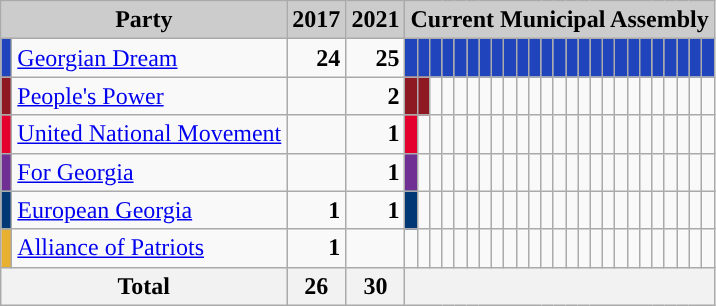<table class="wikitable">
<tr>
<th style="background:#ccc" colspan="2">Party</th>
<th style="background:#ccc">2017</th>
<th style="background:#ccc">2021</th>
<th colspan="43" style="background:#ccc">Current Municipal Assembly</th>
</tr>
<tr>
<td style="background-color: #2044bc"></td>
<td><a href='#'>Georgian Dream</a></td>
<td style="text-align: right"><strong>24</strong></td>
<td style="text-align: right"><strong>25</strong></td>
<td style="background-color: #2044bc"></td>
<td style="background-color: #2044bc"></td>
<td style="background-color: #2044bc"></td>
<td style="background-color: #2044bc"></td>
<td style="background-color: #2044bc"></td>
<td style="background-color: #2044bc"></td>
<td style="background-color: #2044bc"></td>
<td style="background-color: #2044bc"></td>
<td style="background-color: #2044bc"></td>
<td style="background-color: #2044bc"></td>
<td style="background-color: #2044bc"></td>
<td style="background-color: #2044bc"></td>
<td style="background-color: #2044bc"></td>
<td style="background-color: #2044bc"></td>
<td style="background-color: #2044bc"></td>
<td style="background-color: #2044bc"></td>
<td style="background-color: #2044bc"></td>
<td style="background-color: #2044bc"></td>
<td style="background-color: #2044bc"></td>
<td style="background-color: #2044bc"></td>
<td style="background-color: #2044bc"></td>
<td style="background-color: #2044bc"></td>
<td style="background-color: #2044bc"></td>
<td style="background-color: #2044bc"></td>
<td style="background-color: #2044bc"></td>
</tr>
<tr>
<td style="background-color: #8e1922"></td>
<td><a href='#'>People's Power</a></td>
<td></td>
<td style="text-align: right"><strong>2</strong></td>
<td style="background-color: #8e1922"></td>
<td style="background-color: #8e1922"></td>
<td></td>
<td></td>
<td></td>
<td></td>
<td></td>
<td></td>
<td></td>
<td></td>
<td></td>
<td></td>
<td></td>
<td></td>
<td></td>
<td></td>
<td></td>
<td></td>
<td></td>
<td></td>
<td></td>
<td></td>
<td></td>
<td></td>
<td></td>
</tr>
<tr>
<td style="background-color: #e4012e"></td>
<td><a href='#'>United National Movement</a></td>
<td></td>
<td style="text-align: right"><strong>1</strong></td>
<td style="background-color: #e4012e"></td>
<td></td>
<td></td>
<td></td>
<td></td>
<td></td>
<td></td>
<td></td>
<td></td>
<td></td>
<td></td>
<td></td>
<td></td>
<td></td>
<td></td>
<td></td>
<td></td>
<td></td>
<td></td>
<td></td>
<td></td>
<td></td>
<td></td>
<td></td>
<td></td>
</tr>
<tr>
<td style="background-color: #702F92"></td>
<td><a href='#'>For Georgia</a></td>
<td></td>
<td style="text-align: right"><strong>1</strong></td>
<td style="background-color: #702f92"></td>
<td></td>
<td></td>
<td></td>
<td></td>
<td></td>
<td></td>
<td></td>
<td></td>
<td></td>
<td></td>
<td></td>
<td></td>
<td></td>
<td></td>
<td></td>
<td></td>
<td></td>
<td></td>
<td></td>
<td></td>
<td></td>
<td></td>
<td></td>
<td></td>
</tr>
<tr>
<td style="background-color: #003876"></td>
<td><a href='#'>European Georgia</a></td>
<td style="text-align: right"><strong>1</strong></td>
<td style="text-align: right"><strong>1</strong></td>
<td style="background-color: #003876"></td>
<td></td>
<td></td>
<td></td>
<td></td>
<td></td>
<td></td>
<td></td>
<td></td>
<td></td>
<td></td>
<td></td>
<td></td>
<td></td>
<td></td>
<td></td>
<td></td>
<td></td>
<td></td>
<td></td>
<td></td>
<td></td>
<td></td>
<td></td>
<td></td>
</tr>
<tr>
<td style="background-color: #e7b031"></td>
<td><a href='#'>Alliance of Patriots</a></td>
<td style="text-align: right"><strong>1</strong></td>
<td></td>
<td></td>
<td></td>
<td></td>
<td></td>
<td></td>
<td></td>
<td></td>
<td></td>
<td></td>
<td></td>
<td></td>
<td></td>
<td></td>
<td></td>
<td></td>
<td></td>
<td></td>
<td></td>
<td></td>
<td></td>
<td></td>
<td></td>
<td></td>
<td></td>
<td></td>
</tr>
<tr>
<th colspan=2>Total</th>
<th align=right>26</th>
<th align=right>30</th>
<th colspan="43"></th>
</tr>
</table>
